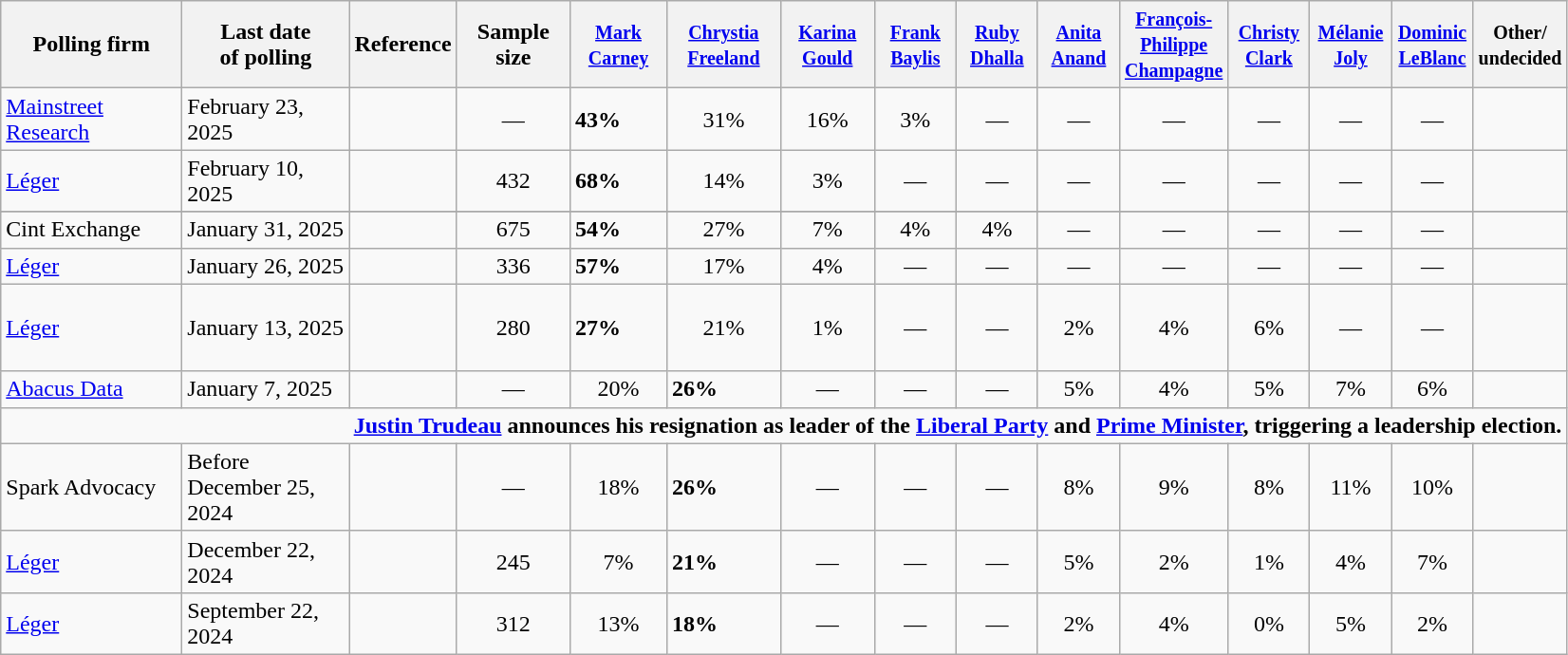<table class="wikitable">
<tr>
<th style="width:120px">Polling firm</th>
<th style="width:110px">Last date<br>of polling</th>
<th style="width:60px" class="unsortable">Reference</th>
<th class="small">Sample<br>size</th>
<th><small><a href='#'>Mark<br>Carney</a></small></th>
<th><small><a href='#'>Chrystia<br>Freeland</a></small></th>
<th><small><a href='#'>Karina<br>Gould</a></small></th>
<th style="width:50px;"><small><a href='#'>Frank<br>Baylis</a></small></th>
<th style="width:50px;"><small><a href='#'>Ruby<br>Dhalla</a></small></th>
<th style="width:50px;"><small><a href='#'>Anita<br>Anand</a></small></th>
<th style="width:50px;"><small><a href='#'>François-<br>Philippe<br>Champagne</a></small></th>
<th style="width:50px;"><small><a href='#'>Christy<br>Clark</a></small></th>
<th style="width:50px;"><small><a href='#'>Mélanie<br>Joly</a></small></th>
<th style="width:50px;"><small><a href='#'>Dominic<br>LeBlanc</a></small></th>
<th style="width:40px;"><small>Other/<br>undecided</small></th>
</tr>
<tr>
<td><a href='#'>Mainstreet Research</a></td>
<td>February 23, 2025</td>
<td></td>
<td align="center">—</td>
<td><strong>43%</strong></td>
<td align="center">31%</td>
<td align="center">16%</td>
<td align="center">3%</td>
<td align="center">—</td>
<td align="center">—</td>
<td align="center">—</td>
<td align="center">—</td>
<td align="center">—</td>
<td align="center">—</td>
<td align="center"><small></small></td>
</tr>
<tr>
<td><a href='#'>Léger</a></td>
<td>February 10, 2025</td>
<td></td>
<td align="center">432</td>
<td><strong>68%</strong></td>
<td align="center">14%</td>
<td align="center">3%</td>
<td align="center">—</td>
<td align="center">—</td>
<td align="center">—</td>
<td align="center">—</td>
<td align="center">—</td>
<td align="center">—</td>
<td align="center">—</td>
<td align="center"><small><br></small></td>
</tr>
<tr>
</tr>
<tr>
<td>Cint Exchange</td>
<td>January 31, 2025</td>
<td></td>
<td align="center">675</td>
<td><strong>54%</strong></td>
<td align="center">27%</td>
<td align="center">7%</td>
<td align="center">4%</td>
<td align="center">4%</td>
<td align="center">—</td>
<td align="center">—</td>
<td align="center">—</td>
<td align="center">—</td>
<td align="center">—</td>
<td align="center"><small><br></small></td>
</tr>
<tr>
<td><a href='#'>Léger</a></td>
<td>January 26, 2025</td>
<td></td>
<td align="center">336</td>
<td><strong>57%</strong></td>
<td align="center">17%</td>
<td align="center">4%</td>
<td align="center">—</td>
<td align="center">—</td>
<td align="center">—</td>
<td align="center">—</td>
<td align="center">—</td>
<td align="center">—</td>
<td align="center">—</td>
<td align="center"><small><br></small></td>
</tr>
<tr>
<td><a href='#'>Léger</a></td>
<td>January 13, 2025</td>
<td></td>
<td align="center">280</td>
<td><strong>27%</strong></td>
<td align="center">21%</td>
<td align="center">1%</td>
<td align="center">—</td>
<td align="center">—</td>
<td align="center">2%</td>
<td align="center">4%</td>
<td align="center">6%</td>
<td align="center">—</td>
<td align="center">—</td>
<td align="center"><small><br><br><br><span></span></small></td>
</tr>
<tr>
<td><a href='#'>Abacus Data</a></td>
<td>January 7, 2025</td>
<td></td>
<td align="center">—</td>
<td align="center">20%</td>
<td><strong>26%</strong></td>
<td align="center">—</td>
<td align="center">—</td>
<td align="center">—</td>
<td align="center">5%</td>
<td align="center">4%</td>
<td align="center">5%</td>
<td align="center">7%</td>
<td align="center">6%</td>
<td align="center"><small></small><br><small></small></td>
</tr>
<tr>
<td style="border-right-style:hidden;"></td>
<td style="border-right-style:hidden;"><strong></strong></td>
<td colspan="14"><strong><a href='#'>Justin Trudeau</a> announces his resignation as leader of the <a href='#'>Liberal Party</a> and <a href='#'>Prime Minister</a>, triggering a leadership election.</strong></td>
</tr>
<tr>
<td>Spark Advocacy</td>
<td>Before December 25, 2024</td>
<td></td>
<td align="center">—</td>
<td align="center">18%</td>
<td><strong>26%</strong></td>
<td align="center">—</td>
<td align="center">—</td>
<td align="center">—</td>
<td align="center">8%</td>
<td align="center">9%</td>
<td align="center">8%</td>
<td align="center">11%</td>
<td align="center">10%</td>
<td align="center"><small></small></td>
</tr>
<tr>
<td><a href='#'>Léger</a></td>
<td>December 22, 2024</td>
<td></td>
<td align="center">245</td>
<td align="center">7%</td>
<td><strong>21%</strong></td>
<td align="center">—</td>
<td align="center">—</td>
<td align="center">—</td>
<td align="center">5%</td>
<td align="center">2%</td>
<td align="center">1%</td>
<td align="center">4%</td>
<td align="center">7%</td>
<td align="center"><small><br><span></span></small></td>
</tr>
<tr>
<td><a href='#'>Léger</a></td>
<td>September 22, 2024</td>
<td></td>
<td align="center">312</td>
<td align="center">13%</td>
<td><strong>18%</strong></td>
<td align="center">—</td>
<td align="center">—</td>
<td align="center">—</td>
<td align="center">2%</td>
<td align="center">4%</td>
<td align="center">0%</td>
<td align="center">5%</td>
<td align="center">2%</td>
<td align="center"><small><br><br><span></span></small></td>
</tr>
</table>
